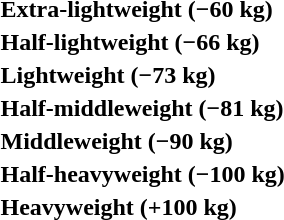<table>
<tr>
<th rowspan=2 style="text-align:left;">Extra-lightweight (−60 kg)</th>
<td rowspan=2></td>
<td rowspan=2></td>
<td></td>
</tr>
<tr>
<td></td>
</tr>
<tr>
<th rowspan=2 style="text-align:left;">Half-lightweight (−66 kg)</th>
<td rowspan=2></td>
<td rowspan=2></td>
<td></td>
</tr>
<tr>
<td></td>
</tr>
<tr>
<th rowspan=2 style="text-align:left;">Lightweight (−73 kg)</th>
<td rowspan=2></td>
<td rowspan=2></td>
<td></td>
</tr>
<tr>
<td></td>
</tr>
<tr>
<th rowspan=2 style="text-align:left;">Half-middleweight (−81 kg)</th>
<td rowspan=2></td>
<td rowspan=2></td>
<td></td>
</tr>
<tr>
<td></td>
</tr>
<tr>
<th rowspan=2 style="text-align:left;">Middleweight (−90 kg)</th>
<td rowspan=2></td>
<td rowspan=2></td>
<td></td>
</tr>
<tr>
<td></td>
</tr>
<tr>
<th style="text-align:left;">Half-heavyweight (−100 kg)</th>
<td></td>
<td></td>
<td></td>
</tr>
<tr>
<th rowspan=2 style="text-align:left;">Heavyweight (+100 kg)</th>
<td rowspan=2></td>
<td rowspan=2></td>
<td></td>
</tr>
<tr>
<td></td>
</tr>
</table>
